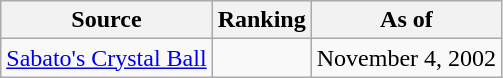<table class="wikitable">
<tr>
<th>Source</th>
<th>Ranking</th>
<th>As of</th>
</tr>
<tr>
<td><a href='#'>Sabato's Crystal Ball</a></td>
<td></td>
<td>November 4, 2002</td>
</tr>
</table>
